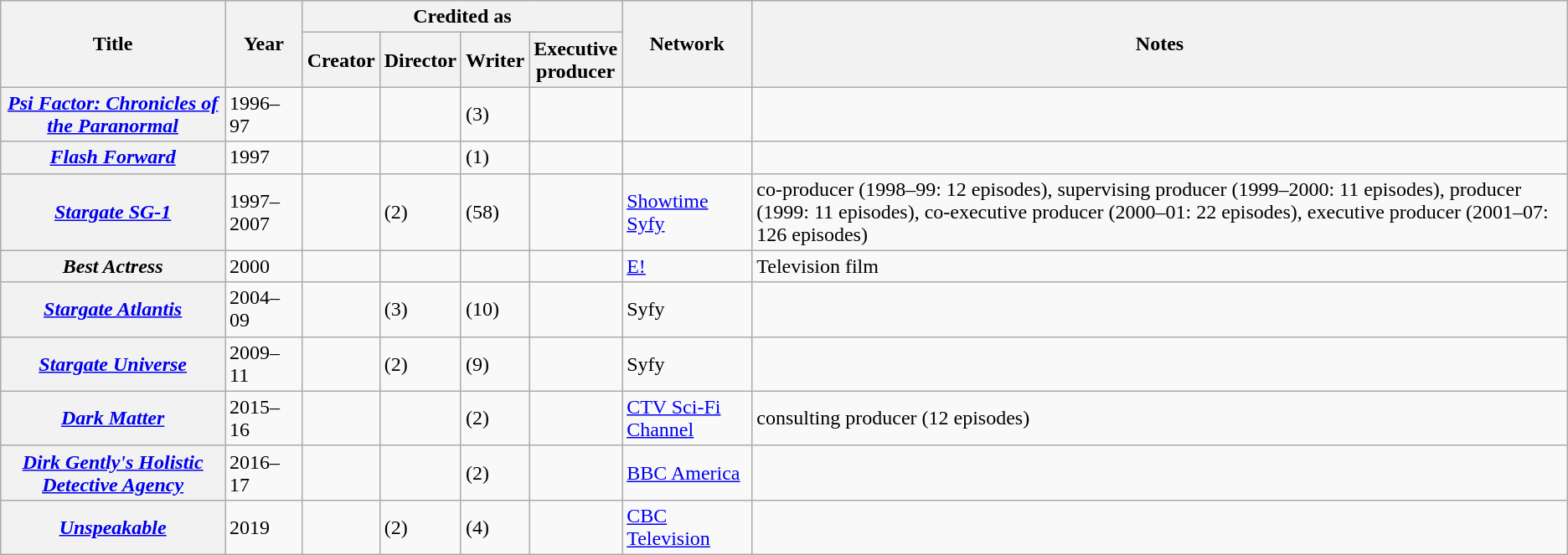<table class="wikitable plainrowheaders sortable">
<tr>
<th rowspan="2" scope="col">Title</th>
<th rowspan="2" scope="col">Year</th>
<th colspan="4" scope="col">Credited as</th>
<th rowspan="2" scope="col">Network</th>
<th rowspan="2" scope="col" class="unsortable">Notes</th>
</tr>
<tr>
<th>Creator</th>
<th>Director</th>
<th>Writer</th>
<th>Executive<br>producer</th>
</tr>
<tr>
<th scope=row><em><a href='#'>Psi Factor: Chronicles of the Paranormal</a></em></th>
<td>1996–97</td>
<td></td>
<td></td>
<td> (3)</td>
<td></td>
<td></td>
<td></td>
</tr>
<tr>
<th scope=row><em><a href='#'>Flash Forward</a></em></th>
<td>1997</td>
<td></td>
<td></td>
<td> (1)</td>
<td></td>
<td></td>
<td></td>
</tr>
<tr>
<th scope=row><em><a href='#'>Stargate SG-1</a></em></th>
<td>1997–2007</td>
<td></td>
<td> (2)</td>
<td> (58)</td>
<td></td>
<td><a href='#'>Showtime</a><br><a href='#'>Syfy</a></td>
<td>co-producer (1998–99: 12 episodes), supervising producer (1999–2000: 11 episodes), producer (1999: 11 episodes), co-executive producer (2000–01: 22 episodes), executive producer (2001–07: 126 episodes)</td>
</tr>
<tr>
<th scope=row><em>Best Actress</em></th>
<td>2000</td>
<td></td>
<td></td>
<td></td>
<td></td>
<td><a href='#'>E!</a></td>
<td>Television film</td>
</tr>
<tr>
<th scope=row><em><a href='#'>Stargate Atlantis</a></em></th>
<td>2004–09</td>
<td></td>
<td> (3)</td>
<td> (10)</td>
<td></td>
<td>Syfy</td>
<td></td>
</tr>
<tr>
<th scope=row><em><a href='#'>Stargate Universe</a></em></th>
<td>2009–11</td>
<td></td>
<td> (2)</td>
<td> (9)</td>
<td></td>
<td>Syfy</td>
<td></td>
</tr>
<tr>
<th scope=row><em><a href='#'>Dark Matter</a></em></th>
<td>2015–16</td>
<td></td>
<td></td>
<td> (2)</td>
<td></td>
<td><a href='#'>CTV Sci-Fi Channel</a></td>
<td>consulting producer (12 episodes)</td>
</tr>
<tr>
<th scope=row><em><a href='#'>Dirk Gently's Holistic Detective Agency</a></em></th>
<td>2016–17</td>
<td></td>
<td></td>
<td> (2)</td>
<td></td>
<td><a href='#'>BBC America</a></td>
<td></td>
</tr>
<tr>
<th scope=row><em><a href='#'>Unspeakable</a></em></th>
<td>2019</td>
<td></td>
<td> (2)</td>
<td> (4)</td>
<td></td>
<td><a href='#'>CBC Television</a></td>
<td></td>
</tr>
</table>
